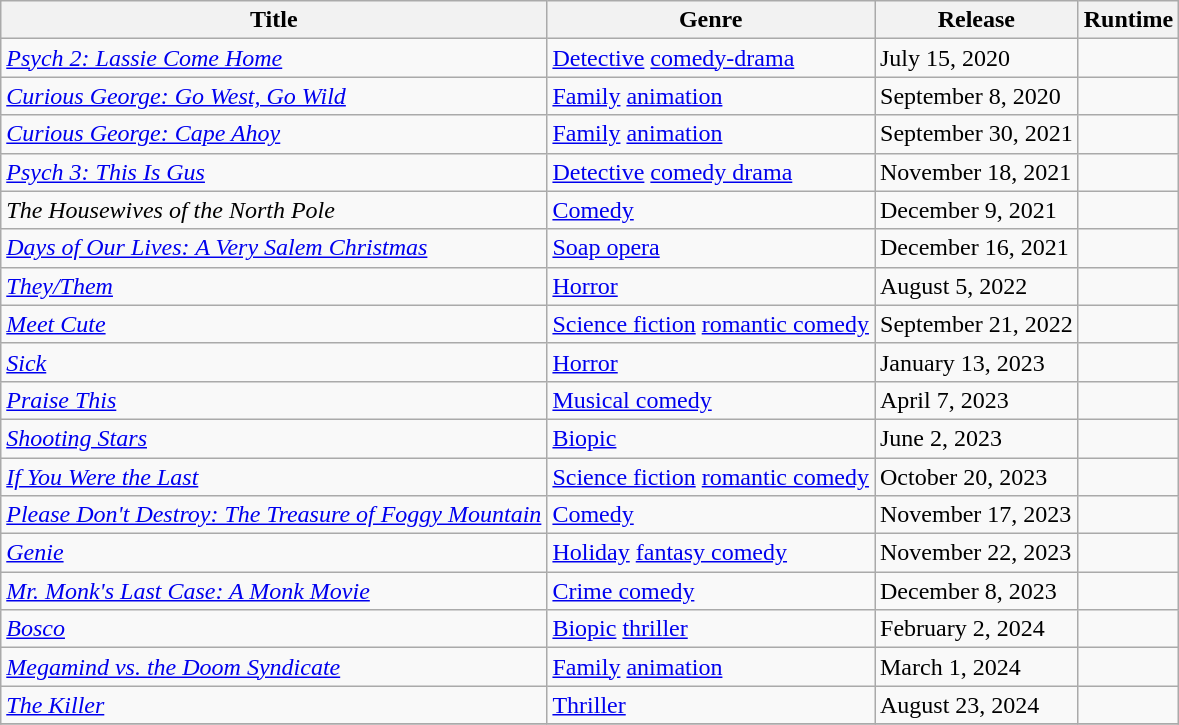<table class="wikitable sortable">
<tr>
<th>Title</th>
<th>Genre</th>
<th>Release</th>
<th>Runtime</th>
</tr>
<tr>
<td><em><a href='#'>Psych 2: Lassie Come Home</a></em></td>
<td><a href='#'>Detective</a> <a href='#'>comedy-drama</a></td>
<td>July 15, 2020</td>
<td></td>
</tr>
<tr>
<td><em><a href='#'>Curious George: Go West, Go Wild</a></em></td>
<td><a href='#'>Family</a> <a href='#'>animation</a></td>
<td>September 8, 2020</td>
<td></td>
</tr>
<tr>
<td><em><a href='#'>Curious George: Cape Ahoy</a></em></td>
<td><a href='#'>Family</a> <a href='#'>animation</a></td>
<td>September 30, 2021</td>
<td></td>
</tr>
<tr>
<td><em><a href='#'>Psych 3: This Is Gus</a></em></td>
<td><a href='#'>Detective</a> <a href='#'>comedy drama</a></td>
<td>November 18, 2021</td>
<td></td>
</tr>
<tr>
<td><em>The Housewives of the North Pole</em></td>
<td><a href='#'>Comedy</a></td>
<td>December 9, 2021</td>
<td></td>
</tr>
<tr>
<td><em><a href='#'>Days of Our Lives: A Very Salem Christmas</a></em></td>
<td><a href='#'>Soap opera</a></td>
<td>December 16, 2021</td>
<td></td>
</tr>
<tr>
<td><em><a href='#'>They/Them</a></em></td>
<td><a href='#'>Horror</a></td>
<td>August 5, 2022</td>
<td></td>
</tr>
<tr>
<td><em><a href='#'>Meet Cute</a></em></td>
<td><a href='#'>Science fiction</a> <a href='#'>romantic comedy</a></td>
<td>September 21, 2022</td>
<td></td>
</tr>
<tr>
<td><em><a href='#'>Sick</a></em></td>
<td><a href='#'>Horror</a></td>
<td>January 13, 2023</td>
<td></td>
</tr>
<tr>
<td><em><a href='#'>Praise This</a></em></td>
<td><a href='#'>Musical comedy</a></td>
<td>April 7, 2023</td>
<td></td>
</tr>
<tr>
<td><em><a href='#'>Shooting Stars</a></em></td>
<td><a href='#'>Biopic</a></td>
<td>June 2, 2023</td>
<td></td>
</tr>
<tr>
<td><em><a href='#'>If You Were the Last</a></em></td>
<td><a href='#'>Science fiction</a> <a href='#'>romantic comedy</a></td>
<td>October 20, 2023</td>
<td></td>
</tr>
<tr>
<td><em><a href='#'>Please Don't Destroy: The Treasure of Foggy Mountain</a></em></td>
<td><a href='#'>Comedy</a></td>
<td>November 17, 2023</td>
<td></td>
</tr>
<tr>
<td><em><a href='#'>Genie</a></em></td>
<td><a href='#'>Holiday</a> <a href='#'>fantasy comedy</a></td>
<td>November 22, 2023</td>
<td></td>
</tr>
<tr>
<td><em><a href='#'>Mr. Monk's Last Case: A Monk Movie</a></em></td>
<td><a href='#'>Crime comedy</a></td>
<td>December 8, 2023</td>
<td></td>
</tr>
<tr>
<td><em><a href='#'>Bosco</a></em></td>
<td><a href='#'>Biopic</a> <a href='#'>thriller</a></td>
<td>February 2, 2024</td>
<td></td>
</tr>
<tr>
<td><em><a href='#'>Megamind vs. the Doom Syndicate</a></em></td>
<td><a href='#'>Family</a> <a href='#'>animation</a></td>
<td>March 1, 2024</td>
<td></td>
</tr>
<tr>
<td><em><a href='#'>The Killer</a></em></td>
<td><a href='#'>Thriller</a></td>
<td>August 23, 2024</td>
<td></td>
</tr>
<tr>
</tr>
</table>
